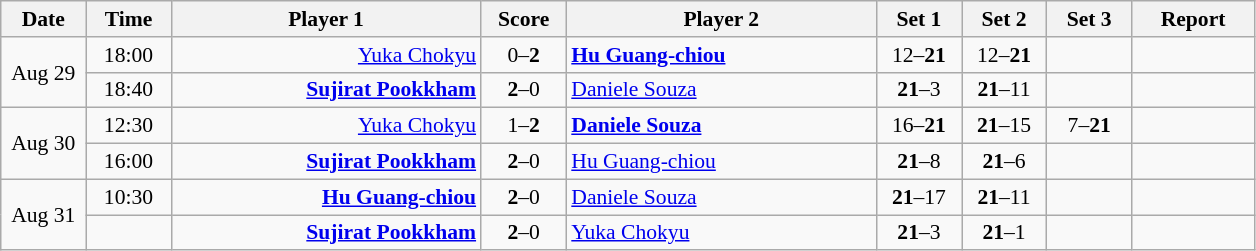<table class="nowrap wikitable" style="font-size:90%; text-align:center">
<tr>
<th width="50">Date</th>
<th width="50">Time</th>
<th width="200">Player 1</th>
<th width="50">Score</th>
<th width="200">Player 2</th>
<th width="50">Set 1</th>
<th width="50">Set 2</th>
<th width="50">Set 3</th>
<th width="75">Report</th>
</tr>
<tr>
<td rowspan = "2">Aug 29</td>
<td>18:00</td>
<td align="right"><a href='#'>Yuka Chokyu</a> </td>
<td>0–<strong>2</strong></td>
<td align = "left"><strong> <a href='#'>Hu Guang-chiou</a></strong></td>
<td>12–<strong>21</strong></td>
<td>12–<strong>21</strong></td>
<td></td>
<td></td>
</tr>
<tr>
<td>18:40</td>
<td align="right"><strong><a href='#'>Sujirat Pookkham</a> </strong></td>
<td><strong>2</strong>–0</td>
<td align="left"> <a href='#'>Daniele Souza</a></td>
<td><strong>21</strong>–3</td>
<td><strong>21</strong>–11</td>
<td></td>
<td></td>
</tr>
<tr>
<td rowspan="2">Aug 30</td>
<td>12:30</td>
<td align="right"><a href='#'>Yuka Chokyu</a> </td>
<td>1–<strong>2</strong></td>
<td align="left"><strong> <a href='#'>Daniele Souza</a></strong></td>
<td>16–<strong>21</strong></td>
<td><strong>21</strong>–15</td>
<td>7–<strong>21</strong></td>
<td></td>
</tr>
<tr>
<td>16:00</td>
<td align = "right"><strong><a href='#'>Sujirat Pookkham</a> </strong></td>
<td><strong>2</strong>–0</td>
<td align = "left"> <a href='#'>Hu Guang-chiou</a></td>
<td><strong>21</strong>–8</td>
<td><strong>21</strong>–6</td>
<td></td>
<td></td>
</tr>
<tr>
<td rowspan = "2">Aug 31</td>
<td>10:30</td>
<td align = "right"><strong><a href='#'>Hu Guang-chiou</a> </strong></td>
<td><strong>2</strong>–0</td>
<td align="left"> <a href='#'>Daniele Souza</a></td>
<td><strong>21</strong>–17</td>
<td><strong>21</strong>–11</td>
<td></td>
<td></td>
</tr>
<tr>
<td></td>
<td align="right"><strong><a href='#'>Sujirat Pookkham</a> </strong></td>
<td><strong>2</strong>–0</td>
<td align="left"> <a href='#'>Yuka Chokyu</a></td>
<td><strong>21</strong>–3</td>
<td><strong>21</strong>–1</td>
<td></td>
<td></td>
</tr>
</table>
